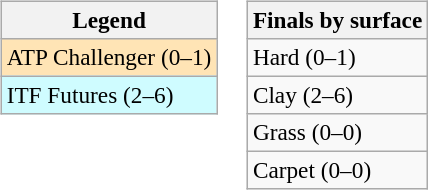<table>
<tr valign=top>
<td><br><table class=wikitable style=font-size:97%>
<tr>
<th>Legend</th>
</tr>
<tr bgcolor=moccasin>
<td>ATP Challenger (0–1)</td>
</tr>
<tr bgcolor=cffcff>
<td>ITF Futures (2–6)</td>
</tr>
</table>
</td>
<td><br><table class=wikitable style=font-size:97%>
<tr>
<th>Finals by surface</th>
</tr>
<tr>
<td>Hard (0–1)</td>
</tr>
<tr>
<td>Clay (2–6)</td>
</tr>
<tr>
<td>Grass (0–0)</td>
</tr>
<tr>
<td>Carpet (0–0)</td>
</tr>
</table>
</td>
</tr>
</table>
